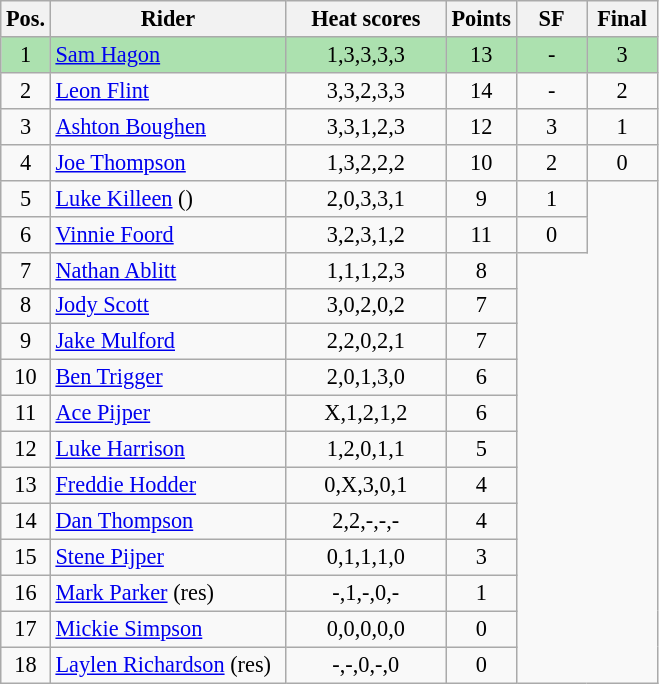<table class=wikitable style="font-size:93%;">
<tr>
<th width=25px>Pos.</th>
<th width=150px>Rider</th>
<th width=100px>Heat scores</th>
<th width=40px>Points</th>
<th width=40px>SF</th>
<th width=40px>Final</th>
</tr>
<tr align=center  style="background:#ACE1AF;">
<td>1</td>
<td align=left><a href='#'>Sam Hagon</a></td>
<td>1,3,3,3,3</td>
<td>13</td>
<td>-</td>
<td>3</td>
</tr>
<tr align=center>
<td>2</td>
<td align=left><a href='#'>Leon Flint</a></td>
<td>3,3,2,3,3</td>
<td>14</td>
<td>-</td>
<td>2</td>
</tr>
<tr align=center>
<td>3</td>
<td align=left><a href='#'>Ashton Boughen</a></td>
<td>3,3,1,2,3</td>
<td>12</td>
<td>3</td>
<td>1</td>
</tr>
<tr align=center>
<td>4</td>
<td align=left><a href='#'>Joe Thompson</a></td>
<td>1,3,2,2,2</td>
<td>10</td>
<td>2</td>
<td>0</td>
</tr>
<tr align=center>
<td>5</td>
<td align=left><a href='#'>Luke Killeen</a> ()</td>
<td>2,0,3,3,1</td>
<td>9</td>
<td>1</td>
</tr>
<tr align=center>
<td>6</td>
<td align=left><a href='#'>Vinnie Foord</a></td>
<td>3,2,3,1,2</td>
<td>11</td>
<td>0</td>
</tr>
<tr align=center>
<td>7</td>
<td align=left><a href='#'>Nathan Ablitt</a></td>
<td>1,1,1,2,3</td>
<td>8</td>
</tr>
<tr align=center>
<td>8</td>
<td align=left><a href='#'>Jody Scott</a></td>
<td>3,0,2,0,2</td>
<td>7</td>
</tr>
<tr align=center>
<td>9</td>
<td align=left><a href='#'>Jake Mulford</a></td>
<td>2,2,0,2,1</td>
<td>7</td>
</tr>
<tr align=center>
<td>10</td>
<td align=left><a href='#'>Ben Trigger</a></td>
<td>2,0,1,3,0</td>
<td>6</td>
</tr>
<tr align=center>
<td>11</td>
<td align=left><a href='#'>Ace Pijper</a></td>
<td>X,1,2,1,2</td>
<td>6</td>
</tr>
<tr align=center>
<td>12</td>
<td align=left><a href='#'>Luke Harrison</a></td>
<td>1,2,0,1,1</td>
<td>5</td>
</tr>
<tr align=center>
<td>13</td>
<td align=left><a href='#'>Freddie Hodder</a></td>
<td>0,X,3,0,1</td>
<td>4</td>
</tr>
<tr align=center>
<td>14</td>
<td align=left><a href='#'>Dan Thompson</a></td>
<td>2,2,-,-,-</td>
<td>4</td>
</tr>
<tr align=center>
<td>15</td>
<td align=left><a href='#'>Stene Pijper</a></td>
<td>0,1,1,1,0</td>
<td>3</td>
</tr>
<tr align=center>
<td>16</td>
<td align=left><a href='#'>Mark Parker</a> (res)</td>
<td>-,1,-,0,-</td>
<td>1</td>
</tr>
<tr align=center>
<td>17</td>
<td align=left><a href='#'>Mickie Simpson</a></td>
<td>0,0,0,0,0</td>
<td>0</td>
</tr>
<tr align=center>
<td>18</td>
<td align=left><a href='#'>Laylen Richardson</a> (res)</td>
<td>-,-,0,-,0</td>
<td>0</td>
</tr>
</table>
